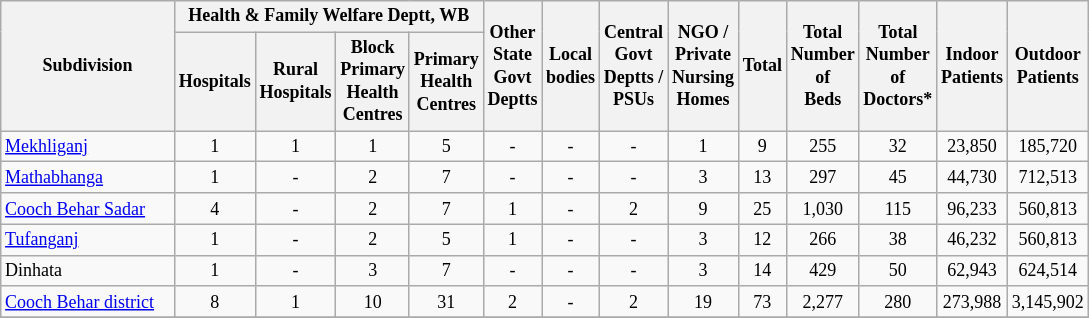<table class="wikitable" style="text-align:center;font-size: 9pt">
<tr>
<th width="110" rowspan="2">Subdivision</th>
<th width="160" colspan="4" rowspan="1">Health & Family Welfare Deptt, WB</th>
<th widthspan="110" rowspan="2">Other<br>State<br>Govt<br>Deptts</th>
<th widthspan="110" rowspan="2">Local<br>bodies</th>
<th widthspan="110" rowspan="2">Central<br>Govt<br>Deptts /<br>PSUs</th>
<th widthspan="110" rowspan="2">NGO /<br>Private<br>Nursing<br>Homes</th>
<th widthspan="110" rowspan="2">Total</th>
<th widthspan="110" rowspan="2">Total<br>Number<br>of<br>Beds</th>
<th widthspan="110" rowspan="2">Total<br>Number<br>of<br>Doctors*</th>
<th widthspan="130" rowspan="2">Indoor<br>Patients</th>
<th widthspan="130" rowspan="2">Outdoor<br>Patients</th>
</tr>
<tr>
<th width="40">Hospitals<br></th>
<th width="40">Rural<br>Hospitals<br></th>
<th width="40">Block<br>Primary<br>Health<br>Centres<br></th>
<th width="40">Primary<br>Health<br>Centres<br></th>
</tr>
<tr>
<td align=left><a href='#'>Mekhliganj</a></td>
<td align="center">1</td>
<td align="center">1</td>
<td align="center">1</td>
<td align="center">5</td>
<td align="center">-</td>
<td align="center">-</td>
<td align="center">-</td>
<td align="center">1</td>
<td align="center">9</td>
<td align="center">255</td>
<td align="center">32</td>
<td align="center">23,850</td>
<td align="center">185,720</td>
</tr>
<tr>
<td align=left><a href='#'>Mathabhanga</a></td>
<td align="center">1</td>
<td align="center">-</td>
<td align="center">2</td>
<td align="center">7</td>
<td align="center">-</td>
<td align="center">-</td>
<td align="center">-</td>
<td align="center">3</td>
<td align="center">13</td>
<td align="center">297</td>
<td align="center">45</td>
<td align="center">44,730</td>
<td align="center">712,513</td>
</tr>
<tr>
<td align=left><a href='#'>Cooch Behar Sadar</a></td>
<td align="center">4</td>
<td align="center">-</td>
<td align="center">2</td>
<td align="center">7</td>
<td align="center">1</td>
<td align="center">-</td>
<td align="center">2</td>
<td align="center">9</td>
<td align="center">25</td>
<td align="center">1,030</td>
<td align="center">115</td>
<td align="center">96,233</td>
<td align="center">560,813</td>
</tr>
<tr>
<td align=left><a href='#'>Tufanganj</a></td>
<td align="center">1</td>
<td align="center">-</td>
<td align="center">2</td>
<td align="center">5</td>
<td align="center">1</td>
<td align="center">-</td>
<td align="center">-</td>
<td align="center">3</td>
<td align="center">12</td>
<td align="center">266</td>
<td align="center">38</td>
<td align="center">46,232</td>
<td align="center">560,813</td>
</tr>
<tr>
<td align=left>Dinhata</td>
<td align="center">1</td>
<td align="center">-</td>
<td align="center">3</td>
<td align="center">7</td>
<td align="center">-</td>
<td align="center">-</td>
<td align="center">-</td>
<td align="center">3</td>
<td align="center">14</td>
<td align="center">429</td>
<td align="center">50</td>
<td align="center">62,943</td>
<td align="center">624,514</td>
</tr>
<tr>
<td align=left><a href='#'>Cooch Behar district</a></td>
<td align="center">8</td>
<td align="center">1</td>
<td align="center">10</td>
<td align="center">31</td>
<td align="center">2</td>
<td align="center">-</td>
<td align="center">2</td>
<td align="center">19</td>
<td align="center">73</td>
<td align="center">2,277</td>
<td align="center">280</td>
<td align="center">273,988</td>
<td align="center">3,145,902</td>
</tr>
<tr>
</tr>
</table>
